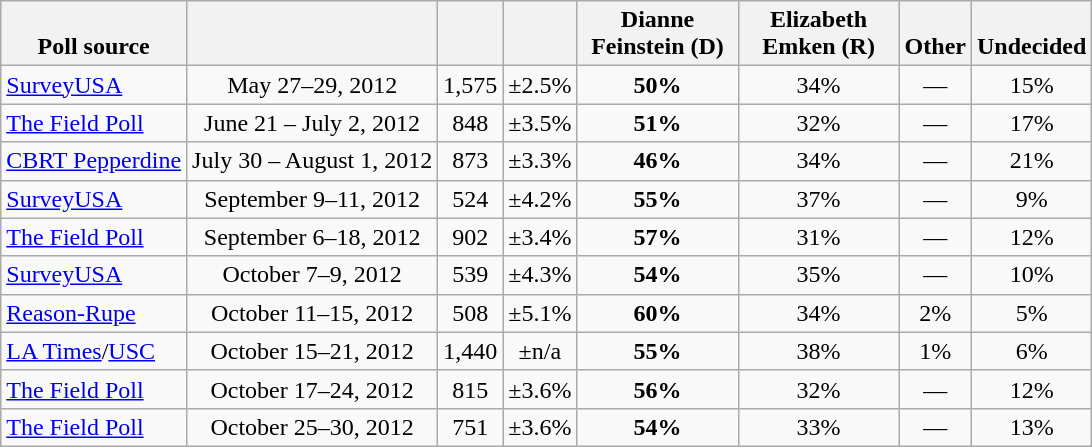<table class="wikitable" style="text-align:center">
<tr valign= bottom>
<th>Poll source</th>
<th></th>
<th></th>
<th></th>
<th style="width:100px;">Dianne<br>Feinstein (D)</th>
<th style="width:100px;">Elizabeth<br>Emken (R)</th>
<th>Other</th>
<th>Undecided</th>
</tr>
<tr>
<td align=left><a href='#'>SurveyUSA</a></td>
<td>May 27–29, 2012</td>
<td>1,575</td>
<td>±2.5%</td>
<td><strong>50%</strong></td>
<td>34%</td>
<td>—</td>
<td>15%</td>
</tr>
<tr>
<td align=left><a href='#'>The Field Poll</a></td>
<td>June 21 – July 2, 2012</td>
<td>848</td>
<td>±3.5%</td>
<td><strong>51%</strong></td>
<td>32%</td>
<td>—</td>
<td>17%</td>
</tr>
<tr>
<td align=left><a href='#'>CBRT Pepperdine</a></td>
<td>July 30 – August 1, 2012</td>
<td>873</td>
<td>±3.3%</td>
<td><strong>46%</strong></td>
<td>34%</td>
<td>—</td>
<td>21%</td>
</tr>
<tr>
<td align=left><a href='#'>SurveyUSA</a></td>
<td>September 9–11, 2012</td>
<td>524</td>
<td>±4.2%</td>
<td><strong>55%</strong></td>
<td>37%</td>
<td>—</td>
<td>9%</td>
</tr>
<tr>
<td align=left><a href='#'>The Field Poll</a></td>
<td>September 6–18, 2012</td>
<td>902</td>
<td>±3.4%</td>
<td><strong>57%</strong></td>
<td>31%</td>
<td>—</td>
<td>12%</td>
</tr>
<tr>
<td align=left><a href='#'>SurveyUSA</a></td>
<td>October 7–9, 2012</td>
<td>539</td>
<td>±4.3%</td>
<td><strong>54%</strong></td>
<td>35%</td>
<td>—</td>
<td>10%</td>
</tr>
<tr>
<td align=left><a href='#'>Reason-Rupe</a></td>
<td>October 11–15, 2012</td>
<td>508</td>
<td>±5.1%</td>
<td><strong>60%</strong></td>
<td>34%</td>
<td>2%</td>
<td>5%</td>
</tr>
<tr>
<td align=left><a href='#'>LA Times</a>/<a href='#'>USC</a></td>
<td>October 15–21, 2012</td>
<td>1,440</td>
<td>±n/a</td>
<td><strong>55%</strong></td>
<td>38%</td>
<td>1%</td>
<td>6%</td>
</tr>
<tr>
<td align=left><a href='#'>The Field Poll</a></td>
<td>October 17–24, 2012</td>
<td>815</td>
<td>±3.6%</td>
<td><strong>56%</strong></td>
<td>32%</td>
<td>—</td>
<td>12%</td>
</tr>
<tr>
<td align=left><a href='#'>The Field Poll</a></td>
<td>October 25–30, 2012</td>
<td>751</td>
<td>±3.6%</td>
<td><strong>54%</strong></td>
<td>33%</td>
<td>—</td>
<td>13%</td>
</tr>
</table>
